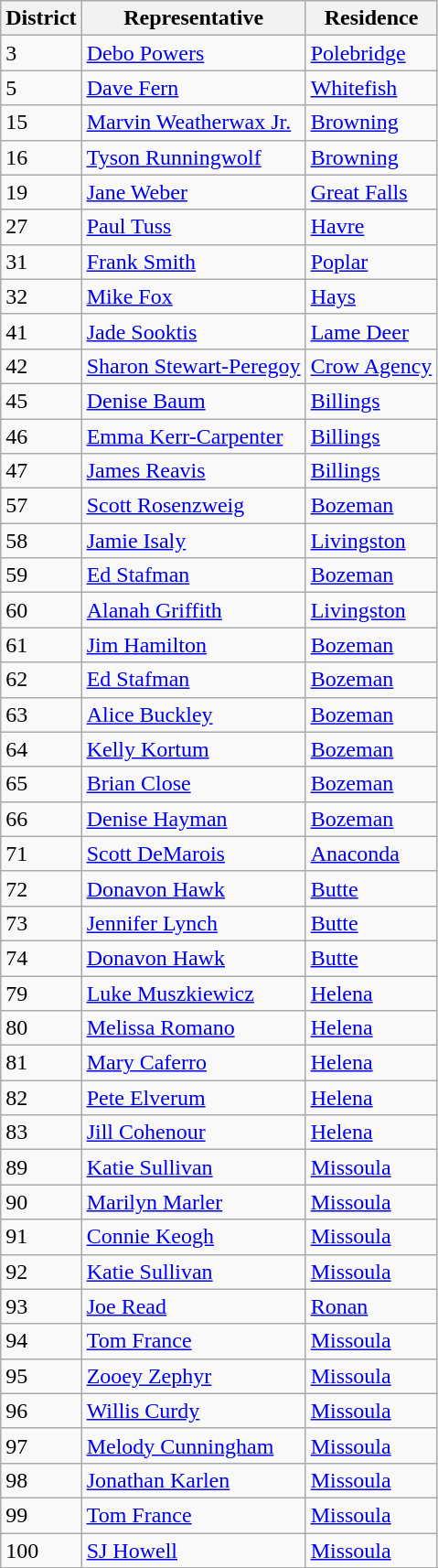<table class=wikitable>
<tr>
<th>District</th>
<th>Representative</th>
<th>Residence</th>
</tr>
<tr>
<td>3</td>
<td><a href='#'>Debo Powers</a></td>
<td><a href='#'>Polebridge</a></td>
</tr>
<tr>
<td>5</td>
<td><a href='#'>Dave Fern</a></td>
<td><a href='#'>Whitefish</a></td>
</tr>
<tr>
<td>15</td>
<td><a href='#'>Marvin Weatherwax Jr.</a></td>
<td><a href='#'>Browning</a></td>
</tr>
<tr>
<td>16</td>
<td><a href='#'>Tyson Runningwolf</a></td>
<td><a href='#'>Browning</a></td>
</tr>
<tr>
<td>19</td>
<td><a href='#'>Jane Weber</a></td>
<td><a href='#'>Great Falls</a></td>
</tr>
<tr>
<td>27</td>
<td><a href='#'>Paul Tuss</a></td>
<td><a href='#'>Havre</a></td>
</tr>
<tr>
<td>31</td>
<td><a href='#'>Frank Smith</a></td>
<td><a href='#'>Poplar</a></td>
</tr>
<tr>
<td>32</td>
<td><a href='#'>Mike Fox</a></td>
<td><a href='#'>Hays</a></td>
</tr>
<tr>
<td>41</td>
<td><a href='#'>Jade Sooktis</a></td>
<td><a href='#'>Lame Deer</a></td>
</tr>
<tr>
<td>42</td>
<td><a href='#'>Sharon Stewart-Peregoy</a></td>
<td><a href='#'>Crow Agency</a></td>
</tr>
<tr>
<td>45</td>
<td><a href='#'>Denise Baum</a></td>
<td><a href='#'>Billings</a></td>
</tr>
<tr>
<td>46</td>
<td><a href='#'>Emma Kerr-Carpenter</a></td>
<td><a href='#'>Billings</a></td>
</tr>
<tr>
<td>47</td>
<td><a href='#'>James Reavis</a></td>
<td><a href='#'>Billings</a></td>
</tr>
<tr>
<td>57</td>
<td><a href='#'>Scott Rosenzweig</a></td>
<td><a href='#'>Bozeman</a></td>
</tr>
<tr>
<td>58</td>
<td><a href='#'>Jamie Isaly</a></td>
<td><a href='#'>Livingston</a></td>
</tr>
<tr>
<td>59</td>
<td><a href='#'>Ed Stafman</a></td>
<td><a href='#'>Bozeman</a></td>
</tr>
<tr>
<td>60</td>
<td><a href='#'>Alanah Griffith</a></td>
<td><a href='#'>Livingston</a></td>
</tr>
<tr>
<td>61</td>
<td><a href='#'>Jim Hamilton</a></td>
<td><a href='#'>Bozeman</a></td>
</tr>
<tr>
<td>62</td>
<td><a href='#'>Ed Stafman</a></td>
<td><a href='#'>Bozeman</a></td>
</tr>
<tr>
<td>63</td>
<td><a href='#'>Alice Buckley</a></td>
<td><a href='#'>Bozeman</a></td>
</tr>
<tr>
<td>64</td>
<td><a href='#'>Kelly Kortum</a></td>
<td><a href='#'>Bozeman</a></td>
</tr>
<tr>
<td>65</td>
<td><a href='#'>Brian Close</a></td>
<td><a href='#'>Bozeman</a></td>
</tr>
<tr>
<td>66</td>
<td><a href='#'>Denise Hayman</a></td>
<td><a href='#'>Bozeman</a></td>
</tr>
<tr>
<td>71</td>
<td><a href='#'>Scott DeMarois</a></td>
<td><a href='#'>Anaconda</a></td>
</tr>
<tr>
<td>72</td>
<td><a href='#'>Donavon Hawk</a></td>
<td><a href='#'>Butte</a></td>
</tr>
<tr>
<td>73</td>
<td><a href='#'>Jennifer Lynch</a></td>
<td><a href='#'>Butte</a></td>
</tr>
<tr>
<td>74</td>
<td><a href='#'>Donavon Hawk</a></td>
<td><a href='#'>Butte</a></td>
</tr>
<tr>
<td>79</td>
<td><a href='#'>Luke Muszkiewicz</a></td>
<td><a href='#'>Helena</a></td>
</tr>
<tr>
<td>80</td>
<td><a href='#'>Melissa Romano</a></td>
<td><a href='#'>Helena</a></td>
</tr>
<tr>
<td>81</td>
<td><a href='#'>Mary Caferro</a></td>
<td><a href='#'>Helena</a></td>
</tr>
<tr>
<td>82</td>
<td><a href='#'>Pete Elverum</a></td>
<td><a href='#'>Helena</a></td>
</tr>
<tr>
<td>83</td>
<td><a href='#'>Jill Cohenour</a></td>
<td><a href='#'>Helena</a></td>
</tr>
<tr>
<td>89</td>
<td><a href='#'>Katie Sullivan</a></td>
<td><a href='#'>Missoula</a></td>
</tr>
<tr>
<td>90</td>
<td><a href='#'>Marilyn Marler</a></td>
<td><a href='#'>Missoula</a></td>
</tr>
<tr>
<td>91</td>
<td><a href='#'>Connie Keogh</a></td>
<td><a href='#'>Missoula</a></td>
</tr>
<tr>
<td>92</td>
<td><a href='#'>Katie Sullivan</a></td>
<td><a href='#'>Missoula</a></td>
</tr>
<tr>
<td>93</td>
<td><a href='#'>Joe Read</a></td>
<td><a href='#'>Ronan</a></td>
</tr>
<tr>
<td>94</td>
<td><a href='#'>Tom France</a></td>
<td><a href='#'>Missoula</a></td>
</tr>
<tr>
<td>95</td>
<td><a href='#'>Zooey Zephyr</a></td>
<td><a href='#'>Missoula</a></td>
</tr>
<tr>
<td>96</td>
<td><a href='#'>Willis Curdy</a></td>
<td><a href='#'>Missoula</a></td>
</tr>
<tr>
<td>97</td>
<td><a href='#'>Melody Cunningham</a></td>
<td><a href='#'>Missoula</a></td>
</tr>
<tr>
<td>98</td>
<td><a href='#'>Jonathan Karlen</a></td>
<td><a href='#'>Missoula</a></td>
</tr>
<tr>
<td>99</td>
<td><a href='#'>Tom France</a></td>
<td><a href='#'>Missoula</a></td>
</tr>
<tr>
<td>100</td>
<td><a href='#'>SJ Howell</a></td>
<td><a href='#'>Missoula</a></td>
</tr>
<tr>
</tr>
</table>
